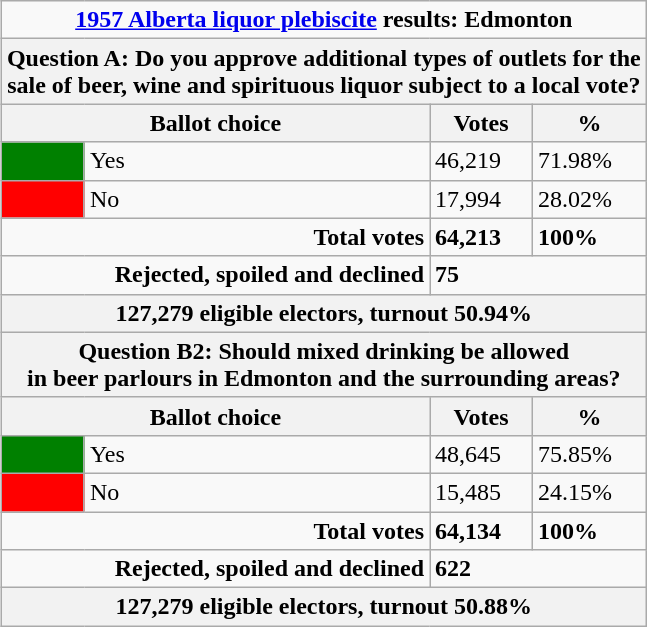<table class="wikitable" align=right>
<tr>
<td colspan=4 align=center><strong><a href='#'>1957 Alberta liquor plebiscite</a> results: Edmonton</strong></td>
</tr>
<tr>
<th colspan=4>Question A: Do you approve additional types of outlets for the<br> sale of beer, wine and spirituous liquor subject to a local vote?</th>
</tr>
<tr>
<th colspan=2>Ballot choice</th>
<th>Votes</th>
<th>%</th>
</tr>
<tr>
<td bgcolor=green></td>
<td>Yes</td>
<td>46,219</td>
<td>71.98%</td>
</tr>
<tr>
<td bgcolor=red></td>
<td>No</td>
<td>17,994</td>
<td>28.02%</td>
</tr>
<tr>
<td align=right colspan=2><strong>Total votes</strong></td>
<td><strong>64,213</strong></td>
<td><strong>100%</strong></td>
</tr>
<tr>
<td align=right colspan=2><strong>Rejected, spoiled and declined</strong></td>
<td colspan=2><strong>75</strong></td>
</tr>
<tr>
<th colspan=4>127,279 eligible electors, turnout 50.94%</th>
</tr>
<tr>
<th colspan=4>Question B2: Should mixed drinking be allowed<br>in beer parlours in Edmonton and the surrounding areas?</th>
</tr>
<tr>
<th colspan=2>Ballot choice</th>
<th>Votes</th>
<th>%</th>
</tr>
<tr>
<td bgcolor=green></td>
<td>Yes</td>
<td>48,645</td>
<td>75.85%</td>
</tr>
<tr>
<td bgcolor=red></td>
<td>No</td>
<td>15,485</td>
<td>24.15%</td>
</tr>
<tr>
<td align=right colspan=2><strong>Total votes</strong></td>
<td><strong>64,134</strong></td>
<td><strong>100%</strong></td>
</tr>
<tr>
<td align=right colspan=2><strong>Rejected, spoiled and declined</strong></td>
<td colspan=2><strong>622</strong></td>
</tr>
<tr>
<th colspan=4>127,279 eligible electors, turnout 50.88%</th>
</tr>
</table>
